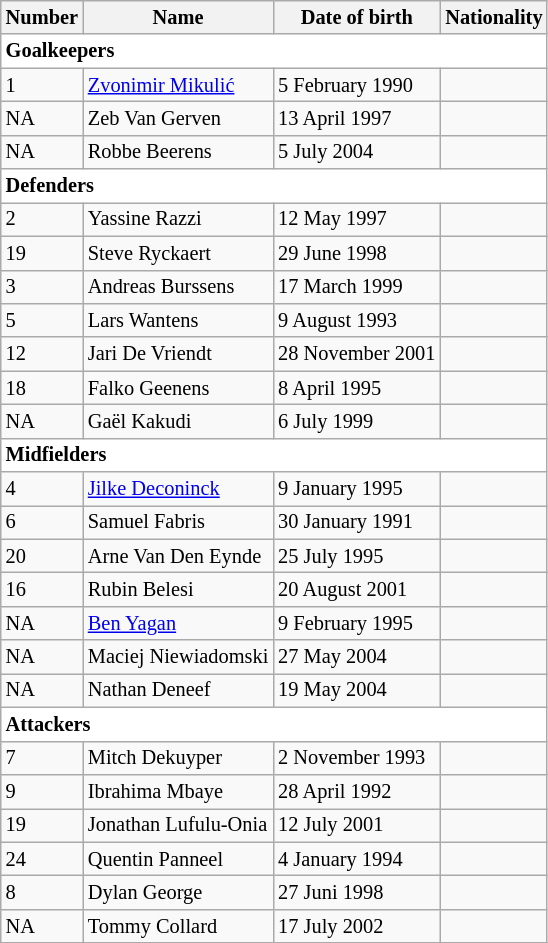<table class="wikitable" style="font-size:85%;">
<tr>
<th><strong>Number</strong></th>
<th><strong>Name</strong></th>
<th><strong>Date of birth</strong></th>
<th><strong>Nationality</strong></th>
</tr>
<tr>
<td style="background:White;" colspan="5"><strong>Goalkeepers</strong></td>
</tr>
<tr>
<td>1</td>
<td><a href='#'>Zvonimir Mikulić</a></td>
<td>5 February 1990</td>
<td></td>
</tr>
<tr>
<td>NA</td>
<td>Zeb Van Gerven</td>
<td>13 April 1997</td>
<td></td>
</tr>
<tr>
<td>NA</td>
<td>Robbe Beerens</td>
<td>5 July 2004</td>
<td></td>
</tr>
<tr>
<td style="background:White;" colspan="5"><strong>Defenders</strong></td>
</tr>
<tr>
<td>2</td>
<td>Yassine Razzi</td>
<td>12 May 1997</td>
<td></td>
</tr>
<tr>
<td>19</td>
<td>Steve Ryckaert</td>
<td>29 June 1998</td>
<td></td>
</tr>
<tr>
<td>3</td>
<td>Andreas Burssens</td>
<td>17 March 1999</td>
<td></td>
</tr>
<tr>
<td>5</td>
<td>Lars Wantens</td>
<td>9 August 1993</td>
<td></td>
</tr>
<tr>
<td>12</td>
<td>Jari De Vriendt</td>
<td>28 November 2001</td>
<td></td>
</tr>
<tr>
<td>18</td>
<td>Falko Geenens</td>
<td>8 April 1995</td>
<td></td>
</tr>
<tr>
<td>NA</td>
<td>Gaël Kakudi</td>
<td>6 July 1999</td>
<td></td>
</tr>
<tr>
<td style="background:White;" colspan="5"><strong>Midfielders</strong></td>
</tr>
<tr>
<td>4</td>
<td><a href='#'>Jilke Deconinck</a></td>
<td>9 January 1995</td>
<td></td>
</tr>
<tr>
<td>6</td>
<td>Samuel Fabris</td>
<td>30 January 1991</td>
<td></td>
</tr>
<tr>
<td>20</td>
<td>Arne Van Den Eynde</td>
<td>25 July 1995</td>
<td></td>
</tr>
<tr>
<td>16</td>
<td>Rubin Belesi</td>
<td>20 August 2001</td>
<td></td>
</tr>
<tr>
<td>NA</td>
<td><a href='#'>Ben Yagan</a></td>
<td>9 February 1995</td>
<td></td>
</tr>
<tr>
<td>NA</td>
<td>Maciej Niewiadomski</td>
<td>27 May 2004</td>
<td></td>
</tr>
<tr>
<td>NA</td>
<td>Nathan Deneef</td>
<td>19 May 2004</td>
<td></td>
</tr>
<tr>
<td style="background:White;" colspan="5"><strong>Attackers</strong></td>
</tr>
<tr>
<td>7</td>
<td>Mitch Dekuyper</td>
<td>2 November 1993</td>
<td></td>
</tr>
<tr>
<td>9</td>
<td>Ibrahima Mbaye</td>
<td>28 April 1992</td>
<td></td>
</tr>
<tr>
<td>19</td>
<td>Jonathan Lufulu-Onia</td>
<td>12 July 2001</td>
<td></td>
</tr>
<tr>
<td>24</td>
<td>Quentin Panneel</td>
<td>4 January 1994</td>
<td></td>
</tr>
<tr>
<td>8</td>
<td>Dylan George</td>
<td>27 Juni 1998</td>
<td></td>
</tr>
<tr>
<td>NA</td>
<td>Tommy Collard</td>
<td>17 July 2002</td>
<td></td>
</tr>
</table>
